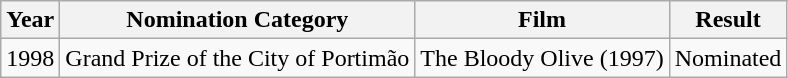<table class="wikitable">
<tr>
<th>Year</th>
<th>Nomination Category</th>
<th>Film</th>
<th>Result</th>
</tr>
<tr>
<td>1998</td>
<td>Grand Prize of the City of Portimão</td>
<td>The Bloody Olive (1997)</td>
<td>Nominated</td>
</tr>
</table>
